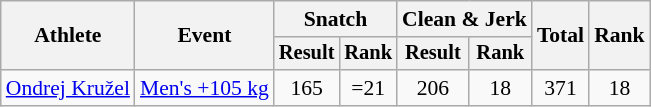<table class="wikitable" style="font-size:90%">
<tr>
<th rowspan="2">Athlete</th>
<th rowspan="2">Event</th>
<th colspan="2">Snatch</th>
<th colspan="2">Clean & Jerk</th>
<th rowspan="2">Total</th>
<th rowspan="2">Rank</th>
</tr>
<tr style="font-size:95%">
<th>Result</th>
<th>Rank</th>
<th>Result</th>
<th>Rank</th>
</tr>
<tr align=center>
<td align=left><a href='#'>Ondrej Kružel</a></td>
<td align=left><a href='#'>Men's +105 kg</a></td>
<td>165</td>
<td>=21</td>
<td>206</td>
<td>18</td>
<td>371</td>
<td>18</td>
</tr>
</table>
